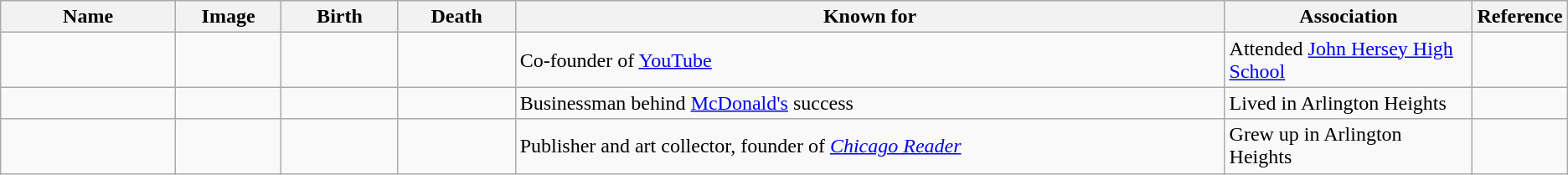<table class="wikitable sortable">
<tr>
<th scope="col" width="140">Name</th>
<th scope="col" width="80" class="unsortable">Image</th>
<th scope="col" width="90">Birth</th>
<th scope="col" width="90">Death</th>
<th scope="col" width="600" class="unsortable">Known for</th>
<th scope="col" width="200" class="unsortable">Association</th>
<th scope="col" width="30" class="unsortable">Reference</th>
</tr>
<tr>
<td></td>
<td></td>
<td align=right></td>
<td></td>
<td>Co-founder of <a href='#'>YouTube</a></td>
<td>Attended <a href='#'>John Hersey High School</a></td>
<td align="center"></td>
</tr>
<tr>
<td></td>
<td></td>
<td align=right></td>
<td align=right></td>
<td>Businessman behind <a href='#'>McDonald's</a> success</td>
<td>Lived in Arlington Heights</td>
<td align="center"></td>
</tr>
<tr>
<td></td>
<td></td>
<td align=right></td>
<td></td>
<td>Publisher and art collector, founder of <em><a href='#'>Chicago Reader</a> </em></td>
<td>Grew up in Arlington Heights</td>
<td align="center"></td>
</tr>
</table>
